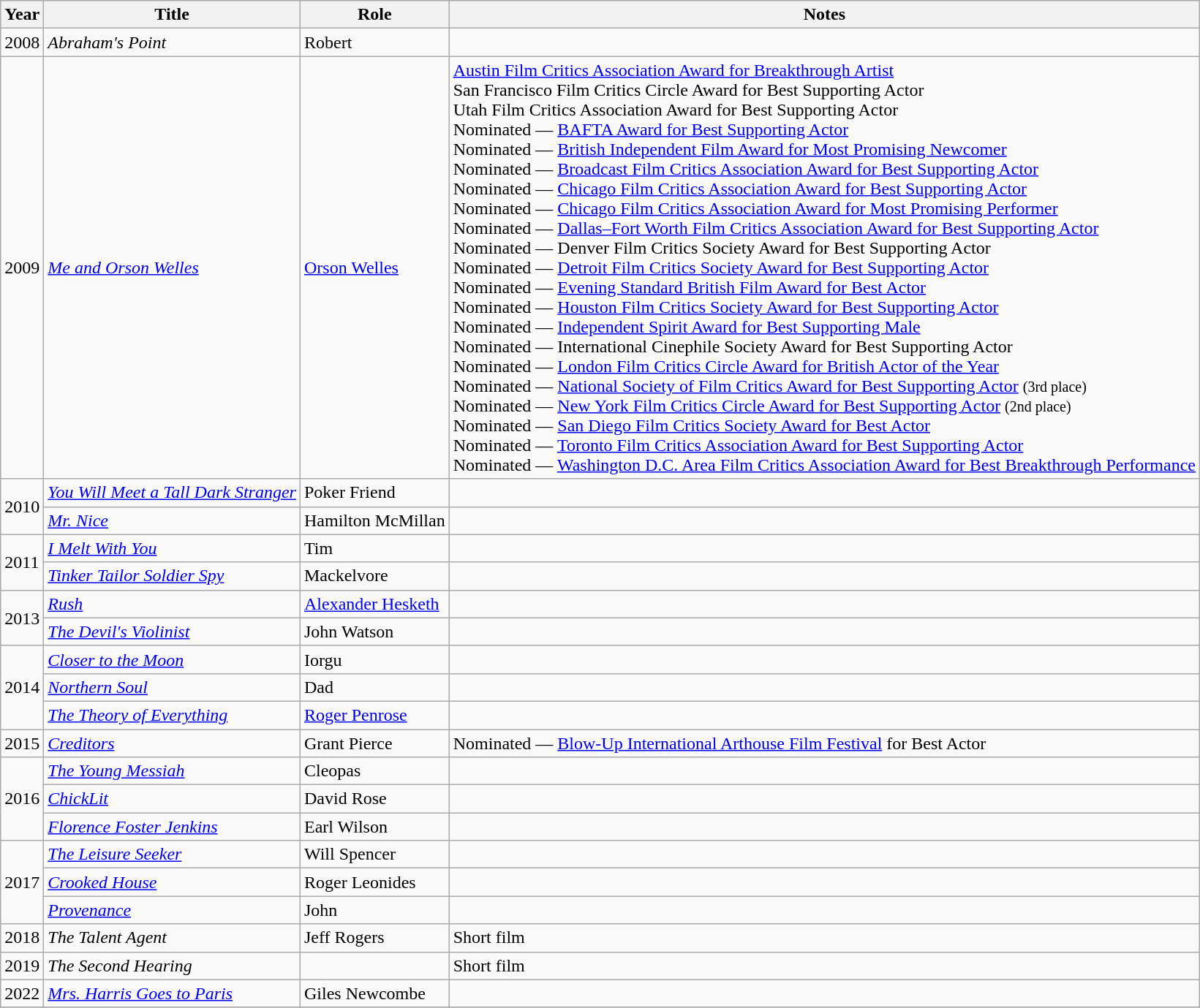<table class="wikitable">
<tr>
<th>Year</th>
<th>Title</th>
<th>Role</th>
<th>Notes</th>
</tr>
<tr>
<td>2008</td>
<td><em>Abraham's Point</em></td>
<td>Robert</td>
<td></td>
</tr>
<tr>
<td>2009</td>
<td><em><a href='#'>Me and Orson Welles</a></em></td>
<td><a href='#'>Orson Welles</a></td>
<td><a href='#'>Austin Film Critics Association Award for Breakthrough Artist</a><br>San Francisco Film Critics Circle Award for Best Supporting Actor<br>Utah Film Critics Association Award for Best Supporting Actor<br>Nominated — <a href='#'>BAFTA Award for Best Supporting Actor</a><br>Nominated — <a href='#'>British Independent Film Award for Most Promising Newcomer</a><br>Nominated — <a href='#'>Broadcast Film Critics Association Award for Best Supporting Actor</a><br>Nominated — <a href='#'>Chicago Film Critics Association Award for Best Supporting Actor</a><br>Nominated — <a href='#'>Chicago Film Critics Association Award for Most Promising Performer</a><br>Nominated — <a href='#'>Dallas–Fort Worth Film Critics Association Award for Best Supporting Actor</a><br>Nominated — Denver Film Critics Society Award for Best Supporting Actor<br>Nominated — <a href='#'> Detroit Film Critics Society Award for Best Supporting Actor</a><br>Nominated — <a href='#'>Evening Standard British Film Award for Best Actor</a><br>Nominated — <a href='#'>Houston Film Critics Society Award for Best Supporting Actor</a><br>Nominated — <a href='#'>Independent Spirit Award for Best Supporting Male</a><br>Nominated — International Cinephile Society Award for Best Supporting Actor <br>Nominated — <a href='#'>London Film Critics Circle Award for British Actor of the Year</a><br>Nominated — <a href='#'>National Society of Film Critics Award for Best Supporting Actor</a> <small>(3rd place)</small><br>Nominated — <a href='#'>New York Film Critics Circle Award for Best Supporting Actor</a> <small>(2nd place)</small><br>Nominated — <a href='#'>San Diego Film Critics Society Award for Best Actor</a><br>Nominated — <a href='#'>Toronto Film Critics Association Award for Best Supporting Actor</a><br>Nominated — <a href='#'>Washington D.C. Area Film Critics Association Award for Best Breakthrough Performance</a></td>
</tr>
<tr>
<td rowspan=2>2010</td>
<td><em><a href='#'>You Will Meet a Tall Dark Stranger</a></em></td>
<td>Poker Friend</td>
<td></td>
</tr>
<tr>
<td><em><a href='#'>Mr. Nice</a></em></td>
<td>Hamilton McMillan</td>
<td></td>
</tr>
<tr>
<td rowspan=2>2011</td>
<td><em><a href='#'>I Melt With You</a></em></td>
<td>Tim</td>
<td></td>
</tr>
<tr>
<td><em><a href='#'>Tinker Tailor Soldier Spy</a></em></td>
<td>Mackelvore</td>
<td></td>
</tr>
<tr>
<td rowspan=2>2013</td>
<td><em><a href='#'>Rush</a></em></td>
<td><a href='#'>Alexander Hesketh</a></td>
<td></td>
</tr>
<tr>
<td><em><a href='#'>The Devil's Violinist</a></em></td>
<td>John Watson</td>
<td></td>
</tr>
<tr>
<td rowspan=3>2014</td>
<td><em><a href='#'>Closer to the Moon</a></em></td>
<td>Iorgu</td>
<td></td>
</tr>
<tr>
<td><em><a href='#'>Northern Soul</a></em></td>
<td>Dad</td>
<td></td>
</tr>
<tr>
<td><em><a href='#'>The Theory of Everything</a></em></td>
<td><a href='#'>Roger Penrose</a></td>
<td></td>
</tr>
<tr>
<td>2015</td>
<td><em><a href='#'>Creditors</a></em></td>
<td>Grant Pierce</td>
<td>Nominated — <a href='#'>Blow-Up International Arthouse Film Festival</a> for Best Actor </td>
</tr>
<tr>
<td rowspan=3>2016</td>
<td><em><a href='#'>The Young Messiah</a></em></td>
<td>Cleopas</td>
<td></td>
</tr>
<tr>
<td><em><a href='#'>ChickLit</a></em></td>
<td>David Rose</td>
<td></td>
</tr>
<tr>
<td><em><a href='#'>Florence Foster Jenkins</a></em></td>
<td>Earl Wilson</td>
<td></td>
</tr>
<tr>
<td rowspan=3>2017</td>
<td><em><a href='#'>The Leisure Seeker</a></em></td>
<td>Will Spencer</td>
<td></td>
</tr>
<tr>
<td><em><a href='#'>Crooked House</a></em></td>
<td>Roger Leonides</td>
<td></td>
</tr>
<tr>
<td><em><a href='#'>Provenance</a></em></td>
<td>John</td>
<td></td>
</tr>
<tr>
<td>2018</td>
<td><em>The Talent Agent</em></td>
<td>Jeff Rogers</td>
<td>Short film</td>
</tr>
<tr>
<td>2019</td>
<td><em>The Second Hearing</em></td>
<td></td>
<td>Short film</td>
</tr>
<tr>
<td>2022</td>
<td><em><a href='#'>Mrs. Harris Goes to Paris</a></em></td>
<td>Giles Newcombe</td>
<td></td>
</tr>
<tr>
</tr>
</table>
